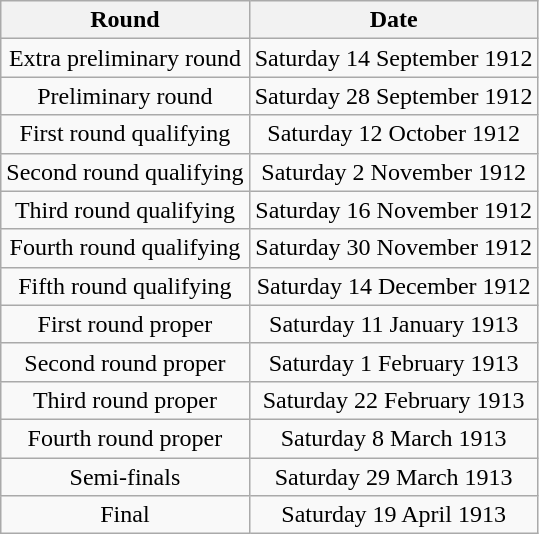<table class="wikitable" style="text-align: center">
<tr>
<th>Round</th>
<th>Date</th>
</tr>
<tr>
<td>Extra preliminary round</td>
<td>Saturday 14 September 1912</td>
</tr>
<tr>
<td>Preliminary round</td>
<td>Saturday 28 September 1912</td>
</tr>
<tr>
<td>First round qualifying</td>
<td>Saturday 12 October 1912</td>
</tr>
<tr>
<td>Second round qualifying</td>
<td>Saturday 2 November 1912</td>
</tr>
<tr>
<td>Third round qualifying</td>
<td>Saturday 16 November 1912</td>
</tr>
<tr>
<td>Fourth round qualifying</td>
<td>Saturday 30 November 1912</td>
</tr>
<tr>
<td>Fifth round qualifying</td>
<td>Saturday 14 December 1912</td>
</tr>
<tr>
<td>First round proper</td>
<td>Saturday 11 January 1913</td>
</tr>
<tr>
<td>Second round proper</td>
<td>Saturday 1 February 1913</td>
</tr>
<tr>
<td>Third round proper</td>
<td>Saturday 22 February 1913</td>
</tr>
<tr>
<td>Fourth round proper</td>
<td>Saturday 8 March 1913</td>
</tr>
<tr>
<td>Semi-finals</td>
<td>Saturday 29 March 1913</td>
</tr>
<tr>
<td>Final</td>
<td>Saturday 19 April 1913</td>
</tr>
</table>
